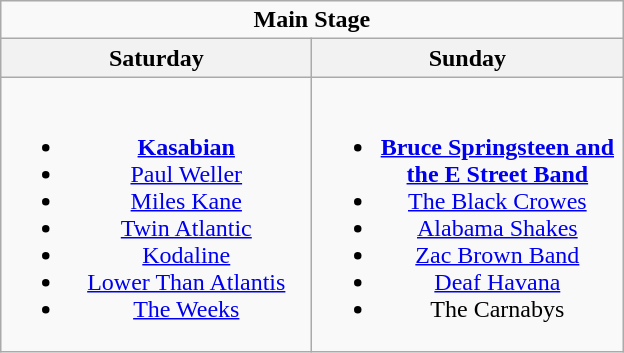<table class="wikitable">
<tr>
<td colspan="2" style="text-align:center;"><strong>Main Stage</strong></td>
</tr>
<tr>
<th>Saturday</th>
<th>Sunday</th>
</tr>
<tr>
<td style="text-align:center; vertical-align:top; width:200px;"><br><ul><li><strong><a href='#'>Kasabian</a></strong></li><li><a href='#'>Paul Weller</a></li><li><a href='#'>Miles Kane</a></li><li><a href='#'>Twin Atlantic</a></li><li><a href='#'>Kodaline</a></li><li><a href='#'>Lower Than Atlantis</a></li><li><a href='#'>The Weeks</a></li></ul></td>
<td style="text-align:center; vertical-align:top; width:200px;"><br><ul><li><strong><a href='#'>Bruce Springsteen and the E Street Band</a></strong></li><li><a href='#'>The Black Crowes</a></li><li><a href='#'>Alabama Shakes</a></li><li><a href='#'>Zac Brown Band</a></li><li><a href='#'>Deaf Havana</a></li><li>The Carnabys</li></ul></td>
</tr>
</table>
